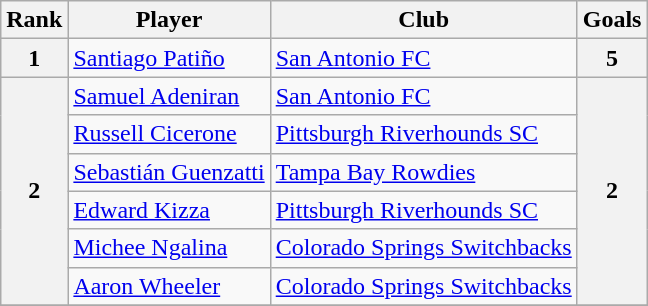<table class="wikitable" style="text-align:left">
<tr>
<th>Rank</th>
<th>Player</th>
<th>Club</th>
<th>Goals</th>
</tr>
<tr>
<th>1</th>
<td> <a href='#'>Santiago Patiño</a></td>
<td><a href='#'>San Antonio FC</a></td>
<th>5</th>
</tr>
<tr>
<th rowspan=6>2</th>
<td> <a href='#'>Samuel Adeniran</a></td>
<td><a href='#'>San Antonio FC</a></td>
<th rowspan=6>2</th>
</tr>
<tr>
<td> <a href='#'>Russell Cicerone</a></td>
<td><a href='#'>Pittsburgh Riverhounds SC</a></td>
</tr>
<tr>
<td> <a href='#'>Sebastián Guenzatti</a></td>
<td><a href='#'>Tampa Bay Rowdies</a></td>
</tr>
<tr>
<td> <a href='#'>Edward Kizza</a></td>
<td><a href='#'>Pittsburgh Riverhounds SC</a></td>
</tr>
<tr>
<td> <a href='#'>Michee Ngalina</a></td>
<td><a href='#'>Colorado Springs Switchbacks</a></td>
</tr>
<tr>
<td> <a href='#'>Aaron Wheeler</a></td>
<td><a href='#'>Colorado Springs Switchbacks</a></td>
</tr>
<tr>
</tr>
</table>
